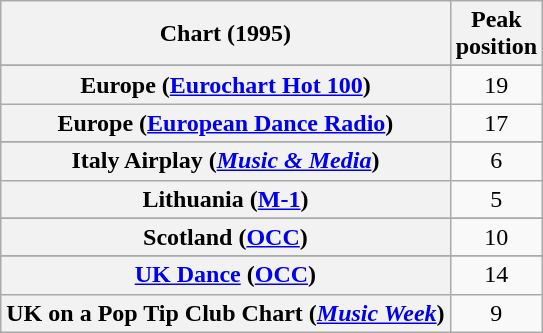<table class="wikitable sortable plainrowheaders" style="text-align:center">
<tr>
<th>Chart (1995)</th>
<th>Peak<br>position</th>
</tr>
<tr>
</tr>
<tr>
</tr>
<tr>
</tr>
<tr>
</tr>
<tr>
<th scope="row">Europe (<a href='#'>Eurochart Hot 100</a>)</th>
<td>19</td>
</tr>
<tr>
<th scope="row">Europe (<a href='#'>European Dance Radio</a>)</th>
<td>17</td>
</tr>
<tr>
</tr>
<tr>
</tr>
<tr>
</tr>
<tr>
<th scope="row">Italy Airplay (<em><a href='#'>Music & Media</a></em>)</th>
<td>6</td>
</tr>
<tr>
<th scope="row">Lithuania (<a href='#'>M-1</a>)</th>
<td>5</td>
</tr>
<tr>
</tr>
<tr>
</tr>
<tr>
</tr>
<tr>
<th scope="row">Scotland (<a href='#'>OCC</a>)</th>
<td>10</td>
</tr>
<tr>
</tr>
<tr>
</tr>
<tr>
<th scope="row"><a href='#'>UK Dance</a> (<a href='#'>OCC</a>)</th>
<td>14</td>
</tr>
<tr>
<th scope="row">UK on a Pop Tip Club Chart (<em><a href='#'>Music Week</a></em>)</th>
<td>9</td>
</tr>
</table>
